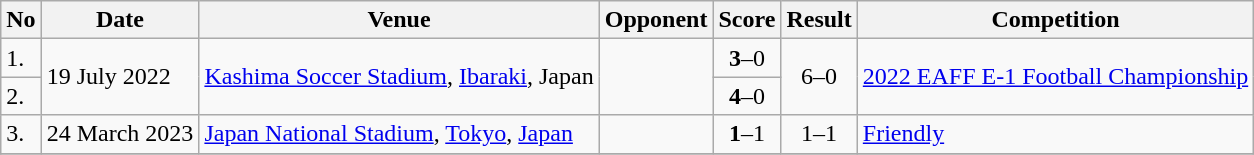<table class="wikitable">
<tr>
<th>No</th>
<th>Date</th>
<th>Venue</th>
<th>Opponent</th>
<th>Score</th>
<th>Result</th>
<th>Competition</th>
</tr>
<tr>
<td>1.</td>
<td rowspan="2">19 July 2022</td>
<td rowspan="2"><a href='#'>Kashima Soccer Stadium</a>, <a href='#'>Ibaraki</a>, Japan</td>
<td rowspan="2"></td>
<td align=center><strong>3</strong>–0</td>
<td rowspan="2" align=center>6–0</td>
<td rowspan="2"><a href='#'>2022 EAFF E-1 Football Championship</a></td>
</tr>
<tr>
<td>2.</td>
<td align=center><strong>4</strong>–0</td>
</tr>
<tr>
<td>3.</td>
<td>24 March 2023</td>
<td><a href='#'>Japan National Stadium</a>, <a href='#'>Tokyo</a>, <a href='#'>Japan</a></td>
<td></td>
<td align=center><strong>1</strong>–1</td>
<td align=center>1–1</td>
<td><a href='#'>Friendly</a></td>
</tr>
<tr>
</tr>
</table>
